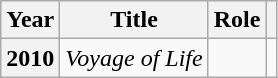<table class="wikitable plainrowheaders sortable">
<tr>
<th scope="col">Year</th>
<th scope="col">Title</th>
<th scope="col">Role</th>
<th scope="col" class="unsortable"></th>
</tr>
<tr>
<th scope="row">2010</th>
<td><em>Voyage of Life</em></td>
<td></td>
<td style="text-align:center"></td>
</tr>
</table>
